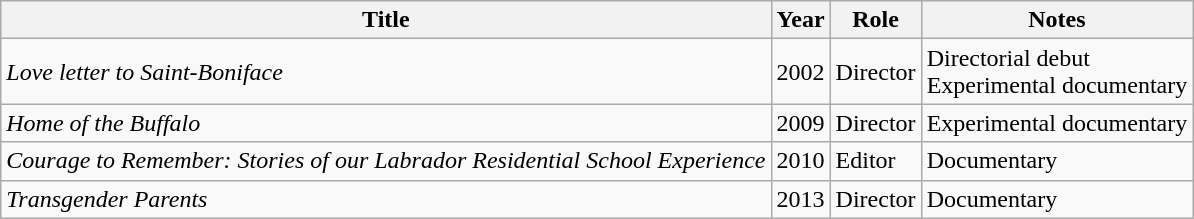<table class="wikitable">
<tr>
<th>Title</th>
<th>Year</th>
<th>Role</th>
<th>Notes</th>
</tr>
<tr>
<td><em>Love letter to Saint-Boniface</em></td>
<td>2002</td>
<td>Director</td>
<td>Directorial debut<br>Experimental documentary</td>
</tr>
<tr>
<td><em>Home of the Buffalo</em></td>
<td>2009</td>
<td>Director</td>
<td>Experimental documentary</td>
</tr>
<tr>
<td><em>Courage to Remember: Stories of our Labrador Residential School Experience</em></td>
<td>2010</td>
<td>Editor</td>
<td>Documentary</td>
</tr>
<tr>
<td><em>Transgender Parents</em></td>
<td>2013</td>
<td>Director</td>
<td>Documentary</td>
</tr>
</table>
